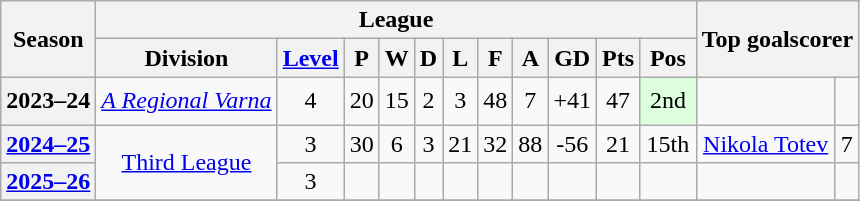<table class="wikitable plainrowheaders sortable" style="text-align: center">
<tr>
<th rowspan=2>Season</th>
<th colspan=11>League<br></th>
<th rowspan=2 colspan=2>Top goalscorer</th>
</tr>
<tr>
<th scope=col>Division</th>
<th scope=col><a href='#'>Level</a></th>
<th scope=col>P</th>
<th scope=col>W</th>
<th scope=col>D</th>
<th scope=col>L</th>
<th scope=col>F</th>
<th scope=col>A</th>
<th scope=col>GD</th>
<th scope=col>Pts</th>
<th scope=col data-sort-type="number">Pos</th>
</tr>
<tr>
<th scope=row rowspan=1>2023–24</th>
<td rowspan=1><em><a href='#'>A Regional Varna</a></em></td>
<td rowspan=1>4</td>
<td rowspan=1>20</td>
<td rowspan=1>15</td>
<td rowspan=1>2</td>
<td rowspan=1>3</td>
<td rowspan=1>48</td>
<td rowspan=1>7</td>
<td rowspan=1>+41</td>
<td rowspan=1>47</td>
<td rowspan=1 style="background-color:#DFD; padding:0.4em;">2nd </td>
<td rowspan=1></td>
<td rowspan=1></td>
</tr>
<tr>
<th scope=row rowspan=1><a href='#'>2024–25</a></th>
<td rowspan=2><a href='#'>Third League</a></td>
<td rowspan=1>3</td>
<td rowspan=1>30</td>
<td rowspan=1>6</td>
<td rowspan=1>3</td>
<td rowspan=1>21</td>
<td rowspan=1>32</td>
<td rowspan=1>88</td>
<td rowspan=1>-56</td>
<td rowspan=1>21</td>
<td rowspan=1>15th</td>
<td rowspan=1> <a href='#'>Nikola Totev</a></td>
<td rowspan=1>7</td>
</tr>
<tr>
<th scope=row rowspan=1><a href='#'>2025–26</a></th>
<td rowspan=1>3</td>
<td rowspan=1></td>
<td rowspan=1></td>
<td rowspan=1></td>
<td rowspan=1></td>
<td rowspan=1></td>
<td rowspan=1></td>
<td rowspan=1></td>
<td rowspan=1></td>
<td rowspan=1></td>
<td rowspan=1></td>
<td rowspan=1></td>
</tr>
<tr>
</tr>
</table>
